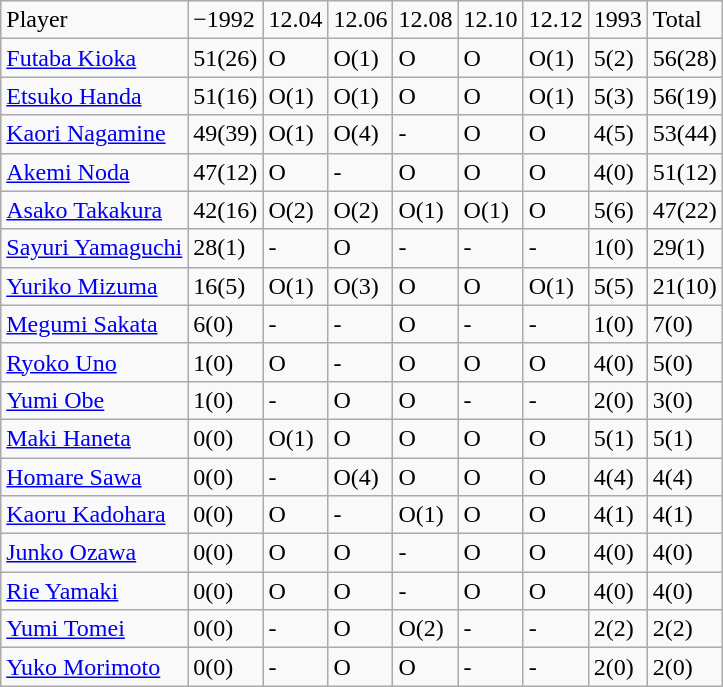<table class="wikitable" style="text-align:left;">
<tr>
<td>Player</td>
<td>−1992</td>
<td>12.04</td>
<td>12.06</td>
<td>12.08</td>
<td>12.10</td>
<td>12.12</td>
<td>1993</td>
<td>Total</td>
</tr>
<tr>
<td><a href='#'>Futaba Kioka</a></td>
<td>51(26)</td>
<td>O</td>
<td>O(1)</td>
<td>O</td>
<td>O</td>
<td>O(1)</td>
<td>5(2)</td>
<td>56(28)</td>
</tr>
<tr>
<td><a href='#'>Etsuko Handa</a></td>
<td>51(16)</td>
<td>O(1)</td>
<td>O(1)</td>
<td>O</td>
<td>O</td>
<td>O(1)</td>
<td>5(3)</td>
<td>56(19)</td>
</tr>
<tr>
<td><a href='#'>Kaori Nagamine</a></td>
<td>49(39)</td>
<td>O(1)</td>
<td>O(4)</td>
<td>-</td>
<td>O</td>
<td>O</td>
<td>4(5)</td>
<td>53(44)</td>
</tr>
<tr>
<td><a href='#'>Akemi Noda</a></td>
<td>47(12)</td>
<td>O</td>
<td>-</td>
<td>O</td>
<td>O</td>
<td>O</td>
<td>4(0)</td>
<td>51(12)</td>
</tr>
<tr>
<td><a href='#'>Asako Takakura</a></td>
<td>42(16)</td>
<td>O(2)</td>
<td>O(2)</td>
<td>O(1)</td>
<td>O(1)</td>
<td>O</td>
<td>5(6)</td>
<td>47(22)</td>
</tr>
<tr>
<td><a href='#'>Sayuri Yamaguchi</a></td>
<td>28(1)</td>
<td>-</td>
<td>O</td>
<td>-</td>
<td>-</td>
<td>-</td>
<td>1(0)</td>
<td>29(1)</td>
</tr>
<tr>
<td><a href='#'>Yuriko Mizuma</a></td>
<td>16(5)</td>
<td>O(1)</td>
<td>O(3)</td>
<td>O</td>
<td>O</td>
<td>O(1)</td>
<td>5(5)</td>
<td>21(10)</td>
</tr>
<tr>
<td><a href='#'>Megumi Sakata</a></td>
<td>6(0)</td>
<td>-</td>
<td>-</td>
<td>O</td>
<td>-</td>
<td>-</td>
<td>1(0)</td>
<td>7(0)</td>
</tr>
<tr>
<td><a href='#'>Ryoko Uno</a></td>
<td>1(0)</td>
<td>O</td>
<td>-</td>
<td>O</td>
<td>O</td>
<td>O</td>
<td>4(0)</td>
<td>5(0)</td>
</tr>
<tr>
<td><a href='#'>Yumi Obe</a></td>
<td>1(0)</td>
<td>-</td>
<td>O</td>
<td>O</td>
<td>-</td>
<td>-</td>
<td>2(0)</td>
<td>3(0)</td>
</tr>
<tr>
<td><a href='#'>Maki Haneta</a></td>
<td>0(0)</td>
<td>O(1)</td>
<td>O</td>
<td>O</td>
<td>O</td>
<td>O</td>
<td>5(1)</td>
<td>5(1)</td>
</tr>
<tr>
<td><a href='#'>Homare Sawa</a></td>
<td>0(0)</td>
<td>-</td>
<td>O(4)</td>
<td>O</td>
<td>O</td>
<td>O</td>
<td>4(4)</td>
<td>4(4)</td>
</tr>
<tr>
<td><a href='#'>Kaoru Kadohara</a></td>
<td>0(0)</td>
<td>O</td>
<td>-</td>
<td>O(1)</td>
<td>O</td>
<td>O</td>
<td>4(1)</td>
<td>4(1)</td>
</tr>
<tr>
<td><a href='#'>Junko Ozawa</a></td>
<td>0(0)</td>
<td>O</td>
<td>O</td>
<td>-</td>
<td>O</td>
<td>O</td>
<td>4(0)</td>
<td>4(0)</td>
</tr>
<tr>
<td><a href='#'>Rie Yamaki</a></td>
<td>0(0)</td>
<td>O</td>
<td>O</td>
<td>-</td>
<td>O</td>
<td>O</td>
<td>4(0)</td>
<td>4(0)</td>
</tr>
<tr>
<td><a href='#'>Yumi Tomei</a></td>
<td>0(0)</td>
<td>-</td>
<td>O</td>
<td>O(2)</td>
<td>-</td>
<td>-</td>
<td>2(2)</td>
<td>2(2)</td>
</tr>
<tr>
<td><a href='#'>Yuko Morimoto</a></td>
<td>0(0)</td>
<td>-</td>
<td>O</td>
<td>O</td>
<td>-</td>
<td>-</td>
<td>2(0)</td>
<td>2(0)</td>
</tr>
</table>
